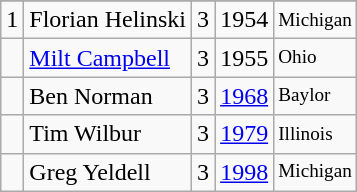<table class="wikitable">
<tr>
</tr>
<tr>
<td>1</td>
<td>Florian Helinski</td>
<td>3</td>
<td>1954</td>
<td style="font-size:80%;">Michigan</td>
</tr>
<tr>
<td></td>
<td><a href='#'>Milt Campbell</a></td>
<td>3</td>
<td>1955</td>
<td style="font-size:80%;">Ohio</td>
</tr>
<tr>
<td></td>
<td>Ben Norman</td>
<td>3</td>
<td><a href='#'>1968</a></td>
<td style="font-size:80%;">Baylor</td>
</tr>
<tr>
<td></td>
<td>Tim Wilbur</td>
<td>3</td>
<td><a href='#'>1979</a></td>
<td style="font-size:80%;">Illinois</td>
</tr>
<tr>
<td></td>
<td>Greg Yeldell</td>
<td>3</td>
<td><a href='#'>1998</a></td>
<td style="font-size:80%;">Michigan</td>
</tr>
</table>
